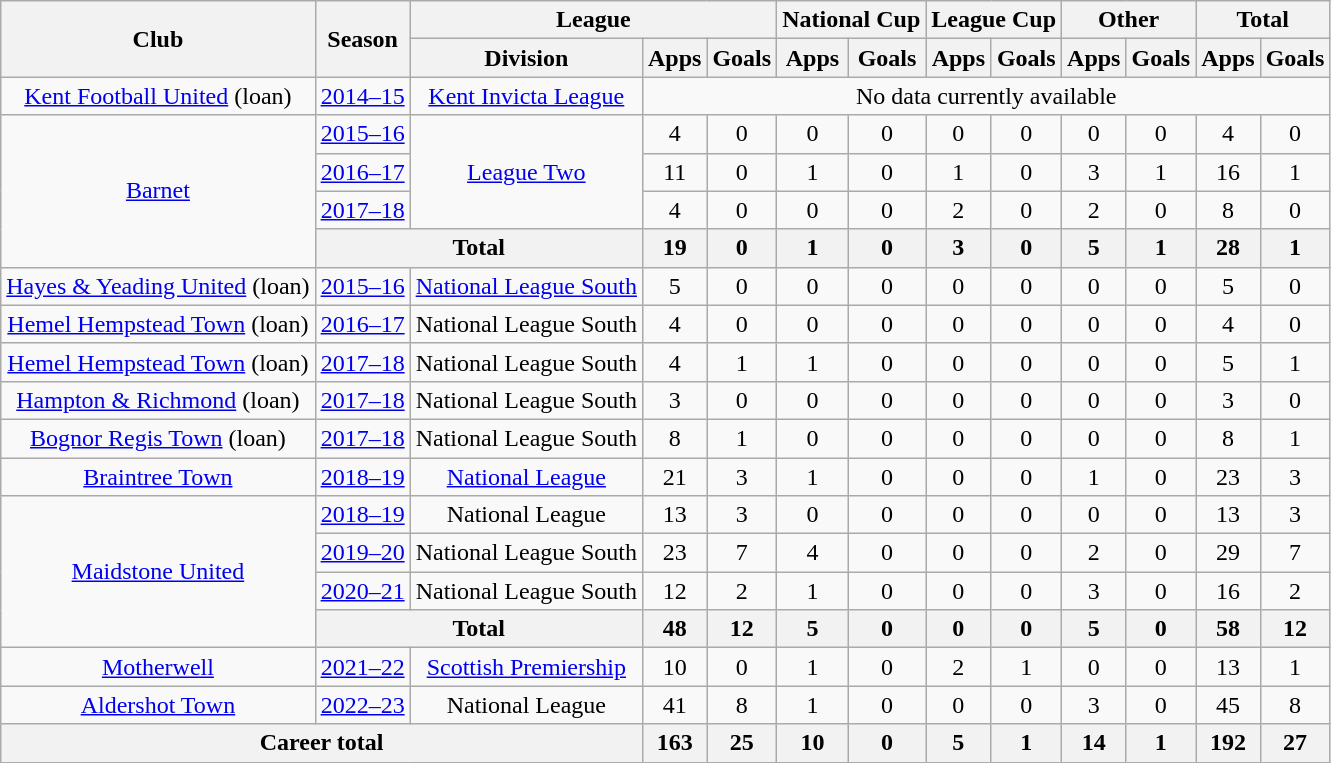<table class="wikitable" style="text-align:center">
<tr>
<th rowspan=2>Club</th>
<th rowspan=2>Season</th>
<th colspan=3>League</th>
<th colspan=2>National Cup</th>
<th colspan=2>League Cup</th>
<th colspan=2>Other</th>
<th colspan=2>Total</th>
</tr>
<tr>
<th>Division</th>
<th>Apps</th>
<th>Goals</th>
<th>Apps</th>
<th>Goals</th>
<th>Apps</th>
<th>Goals</th>
<th>Apps</th>
<th>Goals</th>
<th>Apps</th>
<th>Goals</th>
</tr>
<tr>
<td><a href='#'>Kent Football United</a> (loan)</td>
<td><a href='#'>2014–15</a></td>
<td><a href='#'>Kent Invicta League</a></td>
<td colspan="10">No data currently available</td>
</tr>
<tr>
<td rowspan="4"><a href='#'>Barnet</a></td>
<td><a href='#'>2015–16</a></td>
<td rowspan="3"><a href='#'>League Two</a></td>
<td>4</td>
<td>0</td>
<td>0</td>
<td>0</td>
<td>0</td>
<td>0</td>
<td>0</td>
<td>0</td>
<td>4</td>
<td>0</td>
</tr>
<tr>
<td><a href='#'>2016–17</a></td>
<td>11</td>
<td>0</td>
<td>1</td>
<td>0</td>
<td>1</td>
<td>0</td>
<td>3</td>
<td>1</td>
<td>16</td>
<td>1</td>
</tr>
<tr>
<td><a href='#'>2017–18</a></td>
<td>4</td>
<td>0</td>
<td>0</td>
<td>0</td>
<td>2</td>
<td>0</td>
<td>2</td>
<td>0</td>
<td>8</td>
<td>0</td>
</tr>
<tr>
<th colspan="2">Total</th>
<th>19</th>
<th>0</th>
<th>1</th>
<th>0</th>
<th>3</th>
<th>0</th>
<th>5</th>
<th>1</th>
<th>28</th>
<th>1</th>
</tr>
<tr>
<td><a href='#'>Hayes & Yeading United</a> (loan)</td>
<td><a href='#'>2015–16</a></td>
<td><a href='#'>National League South</a></td>
<td>5</td>
<td>0</td>
<td>0</td>
<td>0</td>
<td>0</td>
<td>0</td>
<td>0</td>
<td>0</td>
<td>5</td>
<td>0</td>
</tr>
<tr>
<td><a href='#'>Hemel Hempstead Town</a> (loan)</td>
<td><a href='#'>2016–17</a></td>
<td>National League South</td>
<td>4</td>
<td>0</td>
<td>0</td>
<td>0</td>
<td>0</td>
<td>0</td>
<td>0</td>
<td>0</td>
<td>4</td>
<td>0</td>
</tr>
<tr>
<td><a href='#'>Hemel Hempstead Town</a> (loan)</td>
<td><a href='#'>2017–18</a></td>
<td>National League South</td>
<td>4</td>
<td>1</td>
<td>1</td>
<td>0</td>
<td>0</td>
<td>0</td>
<td>0</td>
<td>0</td>
<td>5</td>
<td>1</td>
</tr>
<tr>
<td><a href='#'>Hampton & Richmond</a> (loan)</td>
<td><a href='#'>2017–18</a></td>
<td>National League South</td>
<td>3</td>
<td>0</td>
<td>0</td>
<td>0</td>
<td>0</td>
<td>0</td>
<td>0</td>
<td>0</td>
<td>3</td>
<td>0</td>
</tr>
<tr>
<td><a href='#'>Bognor Regis Town</a> (loan)</td>
<td><a href='#'>2017–18</a></td>
<td>National League South</td>
<td>8</td>
<td>1</td>
<td>0</td>
<td>0</td>
<td>0</td>
<td>0</td>
<td>0</td>
<td>0</td>
<td>8</td>
<td>1</td>
</tr>
<tr>
<td><a href='#'>Braintree Town</a></td>
<td><a href='#'>2018–19</a></td>
<td><a href='#'>National League</a></td>
<td>21</td>
<td>3</td>
<td>1</td>
<td>0</td>
<td>0</td>
<td>0</td>
<td>1</td>
<td>0</td>
<td>23</td>
<td>3</td>
</tr>
<tr>
<td rowspan="4"><a href='#'>Maidstone United</a></td>
<td><a href='#'>2018–19</a></td>
<td>National League</td>
<td>13</td>
<td>3</td>
<td>0</td>
<td>0</td>
<td>0</td>
<td>0</td>
<td>0</td>
<td>0</td>
<td>13</td>
<td>3</td>
</tr>
<tr>
<td><a href='#'>2019–20</a></td>
<td>National League South</td>
<td>23</td>
<td>7</td>
<td>4</td>
<td>0</td>
<td>0</td>
<td>0</td>
<td>2</td>
<td>0</td>
<td>29</td>
<td>7</td>
</tr>
<tr>
<td><a href='#'>2020–21</a></td>
<td>National League South</td>
<td>12</td>
<td>2</td>
<td>1</td>
<td>0</td>
<td>0</td>
<td>0</td>
<td>3</td>
<td>0</td>
<td>16</td>
<td>2</td>
</tr>
<tr>
<th colspan="2">Total</th>
<th>48</th>
<th>12</th>
<th>5</th>
<th>0</th>
<th>0</th>
<th>0</th>
<th>5</th>
<th>0</th>
<th>58</th>
<th>12</th>
</tr>
<tr>
<td><a href='#'>Motherwell</a></td>
<td><a href='#'>2021–22</a></td>
<td><a href='#'>Scottish Premiership</a></td>
<td>10</td>
<td>0</td>
<td>1</td>
<td>0</td>
<td>2</td>
<td>1</td>
<td>0</td>
<td>0</td>
<td>13</td>
<td>1</td>
</tr>
<tr>
<td><a href='#'>Aldershot Town</a></td>
<td><a href='#'>2022–23</a></td>
<td>National League</td>
<td>41</td>
<td>8</td>
<td>1</td>
<td>0</td>
<td>0</td>
<td>0</td>
<td>3</td>
<td>0</td>
<td>45</td>
<td>8</td>
</tr>
<tr>
<th colspan="3">Career total</th>
<th>163</th>
<th>25</th>
<th>10</th>
<th>0</th>
<th>5</th>
<th>1</th>
<th>14</th>
<th>1</th>
<th>192</th>
<th>27</th>
</tr>
</table>
